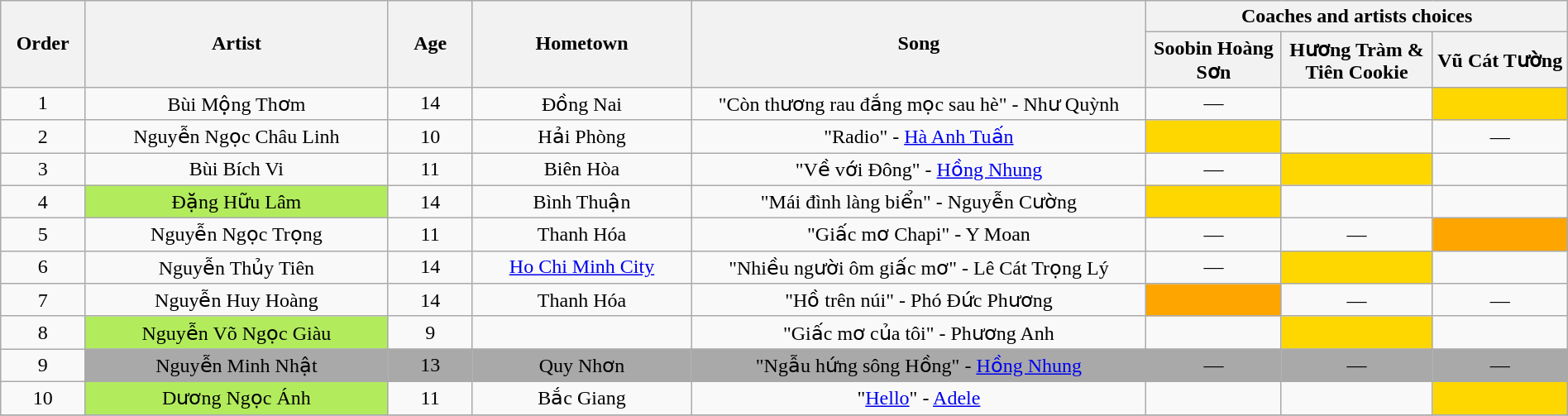<table class="wikitable" style="text-align:center; width:100%;">
<tr>
<th scope="col" rowspan="2" width="05%">Order</th>
<th scope="col" rowspan="2" width="18%">Artist</th>
<th scope="col" rowspan="2" width="05%">Age</th>
<th scope="col" rowspan="2" width="13%">Hometown</th>
<th scope="col" rowspan="2" width="27%">Song</th>
<th scope="col" colspan="4" width="26%">Coaches and artists choices</th>
</tr>
<tr>
<th width="08%">Soobin Hoàng Sơn</th>
<th width="09%">Hương Tràm & Tiên Cookie</th>
<th width="08%">Vũ Cát Tường</th>
</tr>
<tr>
<td scope="row">1</td>
<td>Bùi Mộng Thơm</td>
<td>14</td>
<td>Đồng Nai</td>
<td>"Còn thương rau đắng mọc sau hè" - Như Quỳnh</td>
<td>—</td>
<td style="text-align:center;"></td>
<td style="background:gold;text-align:center;"></td>
</tr>
<tr>
<td scope="row">2</td>
<td>Nguyễn Ngọc Châu Linh</td>
<td>10</td>
<td>Hải Phòng</td>
<td>"Radio" - <a href='#'>Hà Anh Tuấn</a></td>
<td style="background:gold;text-align:center;"></td>
<td style="text-align:center;"></td>
<td>—</td>
</tr>
<tr>
<td scope="row">3</td>
<td>Bùi Bích Vi</td>
<td>11</td>
<td>Biên Hòa</td>
<td>"Về với Đông" - <a href='#'>Hồng Nhung</a></td>
<td>—</td>
<td style="background:gold;text-align:center;"></td>
<td style="text-align:center;"></td>
</tr>
<tr>
<td scope="row">4</td>
<td style="background-color:#B2EC5D;">Đặng Hữu Lâm</td>
<td>14</td>
<td>Bình Thuận</td>
<td>"Mái đình làng biển" - Nguyễn Cường</td>
<td style="background:gold;text-align:center;"></td>
<td style="text-align:center;"></td>
<td style="text-align:center;"></td>
</tr>
<tr>
<td scope="row">5</td>
<td>Nguyễn Ngọc Trọng</td>
<td>11</td>
<td>Thanh Hóa</td>
<td>"Giấc mơ Chapi" - Y Moan</td>
<td>—</td>
<td>—</td>
<td style="background:orange;text-align:center;"></td>
</tr>
<tr>
<td scope="row">6</td>
<td>Nguyễn Thủy Tiên</td>
<td>14</td>
<td><a href='#'>Ho Chi Minh City</a></td>
<td>"Nhiều người ôm giấc mơ" - Lê Cát Trọng Lý</td>
<td>—</td>
<td style="background:gold;text-align:center;"></td>
<td style="text-align:center;"></td>
</tr>
<tr>
<td scope="row">7</td>
<td>Nguyễn Huy Hoàng</td>
<td>14</td>
<td>Thanh Hóa</td>
<td>"Hồ trên núi" - Phó Đức Phương</td>
<td style="background:orange;text-align:center;"></td>
<td>—</td>
<td>—</td>
</tr>
<tr>
<td scope="row">8</td>
<td style="background-color:#B2EC5D;">Nguyễn Võ Ngọc Giàu</td>
<td>9</td>
<td></td>
<td>"Giấc mơ của tôi" - Phương Anh</td>
<td style="text-align:center;"></td>
<td style="background:gold;text-align:center;"></td>
<td style="text-align:center;"></td>
</tr>
<tr>
<td scope="row">9</td>
<td style="background:darkgrey;">Nguyễn Minh Nhật</td>
<td style="background:darkgrey;">13</td>
<td style="background:darkgrey;">Quy Nhơn</td>
<td style="background:darkgrey;">"Ngẫu hứng sông Hồng" - <a href='#'>Hồng Nhung</a></td>
<td style="background:darkgrey;text-align:center;">—</td>
<td style="background:darkgrey;text-align:center;">—</td>
<td style="background:darkgrey;text-align:center;">—</td>
</tr>
<tr>
<td scope="row">10</td>
<td style="background-color:#B2EC5D;">Dương Ngọc Ánh</td>
<td>11</td>
<td>Bắc Giang</td>
<td>"<a href='#'>Hello</a>" - <a href='#'>Adele</a></td>
<td style="text-align:center;"></td>
<td style="text-align:center;"></td>
<td style="background:gold;text-align:center;"></td>
</tr>
<tr>
</tr>
</table>
